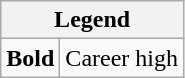<table class="wikitable mw-collapsible mw-collapsed">
<tr>
<th colspan="2">Legend</th>
</tr>
<tr>
<td><strong>Bold</strong></td>
<td>Career high</td>
</tr>
</table>
